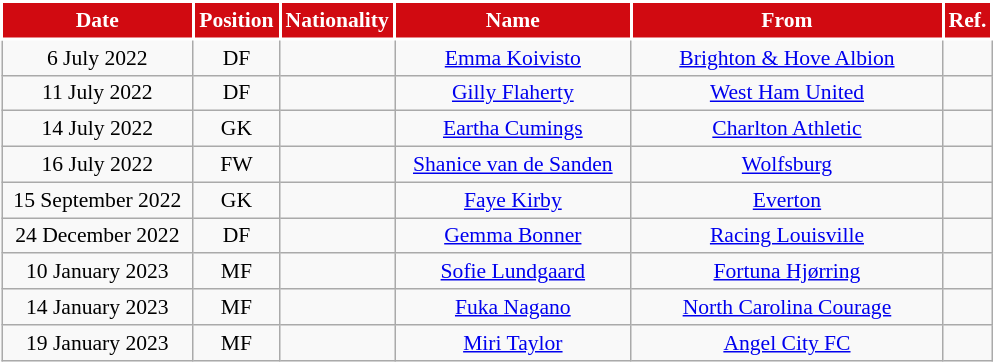<table class="wikitable" style="text-align:center; font-size:90%; ">
<tr>
<th style="background:#D10A11;color:white;border:2px solid #ffffff; width:120px;">Date</th>
<th style="background:#D10A11;color:white;border:2px solid #ffffff; width:50px;">Position</th>
<th style="background:#D10A11;color:white;border:2px solid #ffffff; width:50px;">Nationality</th>
<th style="background:#D10A11;color:white;border:2px solid #ffffff; width:150px;">Name</th>
<th style="background:#D10A11;color:white;border:2px solid #ffffff; width:200px;">From</th>
<th style="background:#D10A11;color:white;border:2px solid #ffffff; width:25px;">Ref.</th>
</tr>
<tr>
<td>6 July 2022</td>
<td>DF</td>
<td></td>
<td><a href='#'>Emma Koivisto</a></td>
<td> <a href='#'>Brighton & Hove Albion</a></td>
<td></td>
</tr>
<tr>
<td>11 July 2022</td>
<td>DF</td>
<td></td>
<td><a href='#'>Gilly Flaherty</a></td>
<td> <a href='#'>West Ham United</a></td>
<td></td>
</tr>
<tr>
<td>14 July 2022</td>
<td>GK</td>
<td></td>
<td><a href='#'>Eartha Cumings</a></td>
<td> <a href='#'>Charlton Athletic</a></td>
<td></td>
</tr>
<tr>
<td>16 July 2022</td>
<td>FW</td>
<td></td>
<td><a href='#'>Shanice van de Sanden</a></td>
<td> <a href='#'>Wolfsburg</a></td>
<td></td>
</tr>
<tr>
<td>15 September 2022</td>
<td>GK</td>
<td></td>
<td><a href='#'>Faye Kirby</a></td>
<td> <a href='#'>Everton</a></td>
<td></td>
</tr>
<tr>
<td>24 December 2022</td>
<td>DF</td>
<td></td>
<td><a href='#'>Gemma Bonner</a></td>
<td> <a href='#'>Racing Louisville</a></td>
<td></td>
</tr>
<tr>
<td>10 January 2023</td>
<td>MF</td>
<td></td>
<td><a href='#'>Sofie Lundgaard</a></td>
<td> <a href='#'>Fortuna Hjørring</a></td>
<td></td>
</tr>
<tr>
<td>14 January 2023</td>
<td>MF</td>
<td></td>
<td><a href='#'>Fuka Nagano</a></td>
<td> <a href='#'>North Carolina Courage</a></td>
<td></td>
</tr>
<tr>
<td>19 January 2023</td>
<td>MF</td>
<td></td>
<td><a href='#'>Miri Taylor</a></td>
<td> <a href='#'>Angel City FC</a></td>
<td></td>
</tr>
</table>
